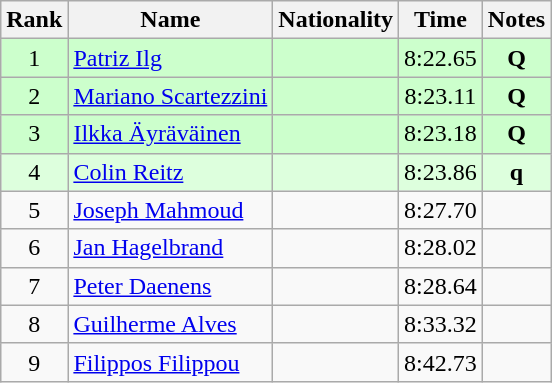<table class="wikitable sortable" style="text-align:center">
<tr>
<th>Rank</th>
<th>Name</th>
<th>Nationality</th>
<th>Time</th>
<th>Notes</th>
</tr>
<tr bgcolor=ccffcc>
<td>1</td>
<td align=left><a href='#'>Patriz Ilg</a></td>
<td align=left></td>
<td>8:22.65</td>
<td><strong>Q</strong></td>
</tr>
<tr bgcolor=ccffcc>
<td>2</td>
<td align=left><a href='#'>Mariano Scartezzini</a></td>
<td align=left></td>
<td>8:23.11</td>
<td><strong>Q</strong></td>
</tr>
<tr bgcolor=ccffcc>
<td>3</td>
<td align=left><a href='#'>Ilkka Äyräväinen</a></td>
<td align=left></td>
<td>8:23.18</td>
<td><strong>Q</strong></td>
</tr>
<tr bgcolor=ddffdd>
<td>4</td>
<td align=left><a href='#'>Colin Reitz</a></td>
<td align=left></td>
<td>8:23.86</td>
<td><strong>q</strong></td>
</tr>
<tr>
<td>5</td>
<td align=left><a href='#'>Joseph Mahmoud</a></td>
<td align=left></td>
<td>8:27.70</td>
<td></td>
</tr>
<tr>
<td>6</td>
<td align=left><a href='#'>Jan Hagelbrand</a></td>
<td align=left></td>
<td>8:28.02</td>
<td></td>
</tr>
<tr>
<td>7</td>
<td align=left><a href='#'>Peter Daenens</a></td>
<td align=left></td>
<td>8:28.64</td>
<td></td>
</tr>
<tr>
<td>8</td>
<td align=left><a href='#'>Guilherme Alves</a></td>
<td align=left></td>
<td>8:33.32</td>
<td></td>
</tr>
<tr>
<td>9</td>
<td align=left><a href='#'>Filippos Filippou</a></td>
<td align=left></td>
<td>8:42.73</td>
<td></td>
</tr>
</table>
